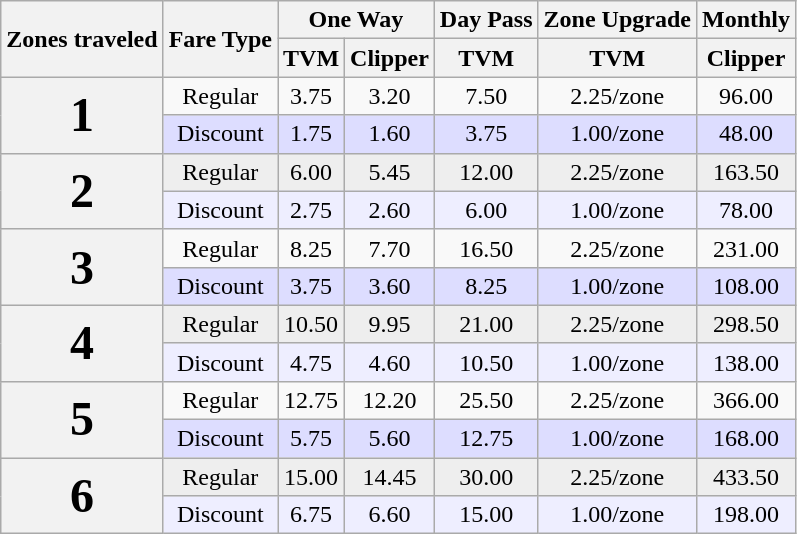<table class="wikitable sortable" style="text-align:center;">
<tr>
<th rowspan=2>Zones traveled</th>
<th rowspan=2>Fare Type</th>
<th colspan=2>One Way</th>
<th colspan=1>Day Pass</th>
<th colspan=1>Zone Upgrade</th>
<th colspan=1>Monthly</th>
</tr>
<tr>
<th>TVM</th>
<th>Clipper</th>
<th>TVM</th>
<th>TVM</th>
<th>Clipper</th>
</tr>
<tr>
<th rowspan=2 style="font-size:200%;">1</th>
<td>Regular</td>
<td>3.75</td>
<td>3.20</td>
<td>7.50</td>
<td>2.25/zone</td>
<td>96.00</td>
</tr>
<tr style="background:#ddf;">
<td>Discount</td>
<td>1.75</td>
<td>1.60</td>
<td>3.75</td>
<td>1.00/zone</td>
<td>48.00</td>
</tr>
<tr style="background:#eee;">
<th rowspan=2 style="font-size:200%;">2</th>
<td>Regular</td>
<td>6.00</td>
<td>5.45</td>
<td>12.00</td>
<td>2.25/zone</td>
<td>163.50</td>
</tr>
<tr style="background:#eef;">
<td>Discount</td>
<td>2.75</td>
<td>2.60</td>
<td>6.00</td>
<td>1.00/zone</td>
<td>78.00</td>
</tr>
<tr>
<th rowspan=2 style="font-size:200%;">3</th>
<td>Regular</td>
<td>8.25</td>
<td>7.70</td>
<td>16.50</td>
<td>2.25/zone</td>
<td>231.00</td>
</tr>
<tr style="background:#ddf;">
<td>Discount</td>
<td>3.75</td>
<td>3.60</td>
<td>8.25</td>
<td>1.00/zone</td>
<td>108.00</td>
</tr>
<tr style="background:#eee;">
<th rowspan=2 style="font-size:200%;">4</th>
<td>Regular</td>
<td>10.50</td>
<td>9.95</td>
<td>21.00</td>
<td>2.25/zone</td>
<td>298.50</td>
</tr>
<tr style="background:#eef;">
<td>Discount</td>
<td>4.75</td>
<td>4.60</td>
<td>10.50</td>
<td>1.00/zone</td>
<td>138.00</td>
</tr>
<tr>
<th rowspan=2 style="font-size:200%;">5</th>
<td>Regular</td>
<td>12.75</td>
<td>12.20</td>
<td>25.50</td>
<td>2.25/zone</td>
<td>366.00</td>
</tr>
<tr style="background:#ddf;">
<td>Discount</td>
<td>5.75</td>
<td>5.60</td>
<td>12.75</td>
<td>1.00/zone</td>
<td>168.00</td>
</tr>
<tr style="background:#eee;">
<th rowspan=2 style="font-size:200%;">6</th>
<td>Regular</td>
<td>15.00</td>
<td>14.45</td>
<td>30.00</td>
<td>2.25/zone</td>
<td>433.50</td>
</tr>
<tr style="background:#eef;">
<td>Discount</td>
<td>6.75</td>
<td>6.60</td>
<td>15.00</td>
<td>1.00/zone</td>
<td>198.00</td>
</tr>
</table>
